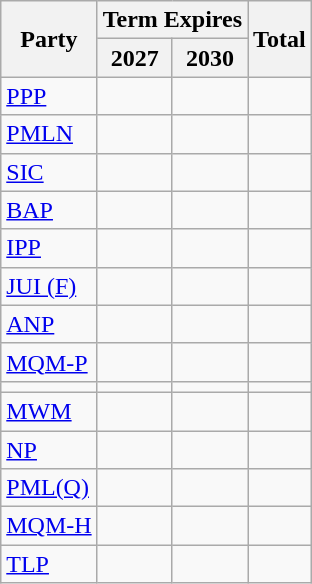<table class="wikitable sortable">
<tr>
<th rowspan="2">Party</th>
<th colspan="2">Term Expires</th>
<th rowspan="2">Total</th>
</tr>
<tr>
<th>2027</th>
<th>2030</th>
</tr>
<tr>
<td><a href='#'>PPP</a></td>
<td></td>
<td></td>
<td></td>
</tr>
<tr>
<td><a href='#'>PMLN</a></td>
<td></td>
<td></td>
<td></td>
</tr>
<tr>
<td><a href='#'>SIC</a></td>
<td></td>
<td></td>
<td></td>
</tr>
<tr>
<td><a href='#'>BAP</a></td>
<td></td>
<td></td>
<td></td>
</tr>
<tr>
<td><a href='#'>IPP</a></td>
<td></td>
<td></td>
<td></td>
</tr>
<tr>
<td><a href='#'>JUI (F)</a></td>
<td></td>
<td></td>
<td></td>
</tr>
<tr>
<td><a href='#'>ANP</a></td>
<td></td>
<td></td>
<td></td>
</tr>
<tr>
<td><a href='#'>MQM-P</a></td>
<td></td>
<td></td>
<td></td>
</tr>
<tr>
<td></td>
<td></td>
<td></td>
<td></td>
</tr>
<tr>
<td><a href='#'>MWM</a></td>
<td></td>
<td></td>
<td></td>
</tr>
<tr>
<td><a href='#'>NP</a></td>
<td></td>
<td></td>
<td></td>
</tr>
<tr>
<td><a href='#'>PML(Q)</a></td>
<td></td>
<td></td>
<td></td>
</tr>
<tr>
<td><a href='#'>MQM-H</a></td>
<td></td>
<td></td>
<td></td>
</tr>
<tr>
<td><a href='#'>TLP</a></td>
<td></td>
<td></td>
<td></td>
</tr>
</table>
